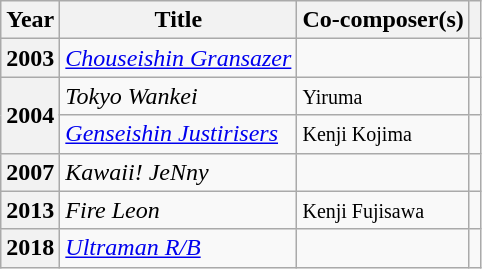<table class="wikitable sortable">
<tr>
<th>Year</th>
<th>Title</th>
<th class="unsortable">Co-composer(s)</th>
<th class="unsortable"></th>
</tr>
<tr>
<th>2003</th>
<td><em><a href='#'>Chouseishin Gransazer</a></em></td>
<td></td>
<td></td>
</tr>
<tr>
<th rowspan="2">2004</th>
<td><em>Tokyo Wankei</em></td>
<td><small>Yiruma</small></td>
<td></td>
</tr>
<tr>
<td><em><a href='#'>Genseishin Justirisers</a></em></td>
<td><small>Kenji Kojima</small></td>
<td></td>
</tr>
<tr>
<th>2007</th>
<td><em>Kawaii! JeNny</em></td>
<td></td>
<td></td>
</tr>
<tr>
<th>2013</th>
<td><em>Fire Leon</em></td>
<td><small>Kenji Fujisawa</small></td>
<td></td>
</tr>
<tr>
<th>2018</th>
<td><em><a href='#'>Ultraman R/B</a></em></td>
<td></td>
<td></td>
</tr>
</table>
